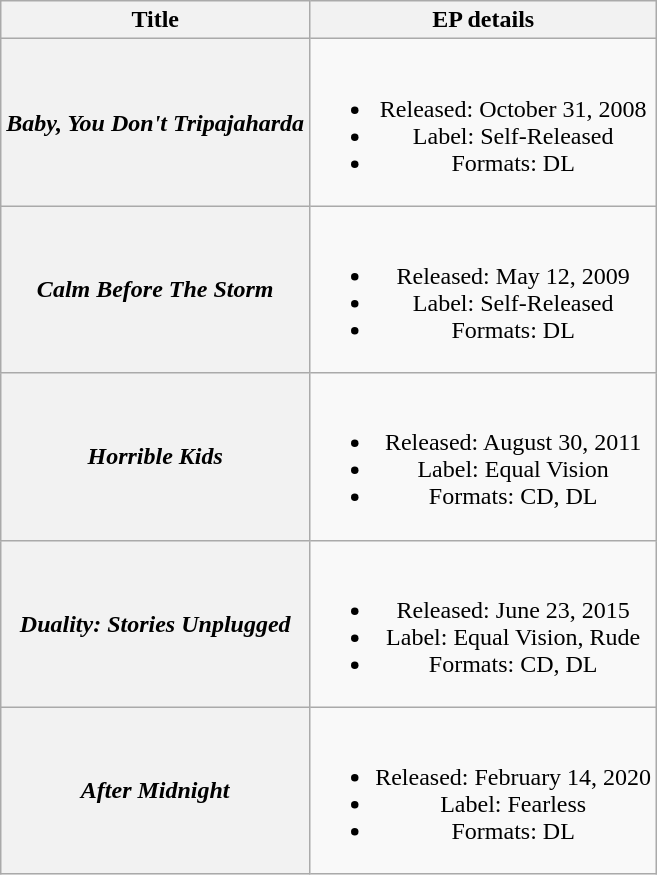<table class="wikitable plainrowheaders" style="text-align:center;">
<tr>
<th>Title</th>
<th>EP details</th>
</tr>
<tr>
<th scope="row"><em>Baby, You Don't Tripajaharda</em></th>
<td><br><ul><li>Released: October 31, 2008</li><li>Label: Self-Released</li><li>Formats: DL</li></ul></td>
</tr>
<tr>
<th scope="row"><em>Calm Before The Storm</em></th>
<td><br><ul><li>Released: May 12, 2009</li><li>Label: Self-Released</li><li>Formats: DL</li></ul></td>
</tr>
<tr>
<th scope="row"><em>Horrible Kids</em></th>
<td><br><ul><li>Released: August 30, 2011</li><li>Label: Equal Vision</li><li>Formats: CD, DL</li></ul></td>
</tr>
<tr>
<th scope="row"><em>Duality: Stories Unplugged</em></th>
<td><br><ul><li>Released: June 23, 2015</li><li>Label: Equal Vision, Rude</li><li>Formats: CD, DL</li></ul></td>
</tr>
<tr>
<th scope="row"><em>After Midnight</em></th>
<td><br><ul><li>Released: February 14, 2020</li><li>Label: Fearless</li><li>Formats: DL</li></ul></td>
</tr>
</table>
